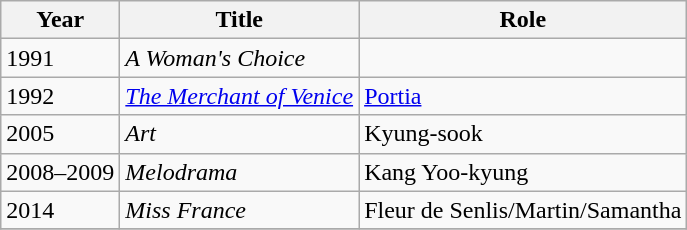<table class="wikitable sortable">
<tr>
<th>Year</th>
<th>Title</th>
<th>Role</th>
</tr>
<tr>
<td>1991</td>
<td><em>A Woman's Choice</em></td>
<td></td>
</tr>
<tr>
<td>1992</td>
<td><em><a href='#'>The Merchant of Venice</a></em></td>
<td><a href='#'>Portia</a></td>
</tr>
<tr>
<td>2005</td>
<td><em>Art</em></td>
<td>Kyung-sook</td>
</tr>
<tr>
<td>2008–2009</td>
<td><em>Melodrama</em></td>
<td>Kang Yoo-kyung</td>
</tr>
<tr>
<td>2014</td>
<td><em>Miss France</em> </td>
<td>Fleur de Senlis/Martin/Samantha</td>
</tr>
<tr>
</tr>
</table>
